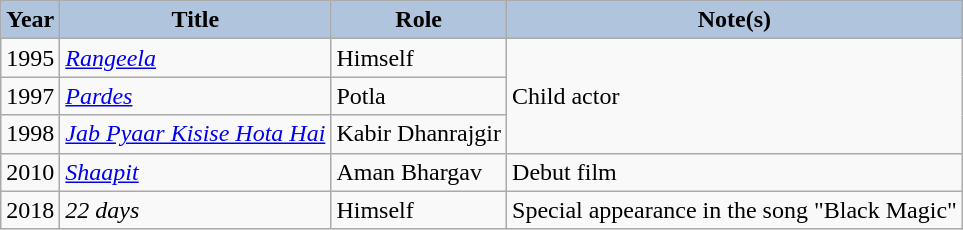<table class="wikitable" style="font-size: 100%;">
<tr>
<th style="background:#B0C4DE;">Year</th>
<th style="background:#B0C4DE;">Title</th>
<th style="background:#B0C4DE;">Role</th>
<th style="background:#B0C4DE;">Note(s)</th>
</tr>
<tr>
<td>1995</td>
<td><em><a href='#'>Rangeela</a></em></td>
<td>Himself</td>
<td rowspan="3">Child actor</td>
</tr>
<tr>
<td>1997</td>
<td><em><a href='#'>Pardes</a></em></td>
<td>Potla</td>
</tr>
<tr>
<td>1998</td>
<td><em><a href='#'>Jab Pyaar Kisise Hota Hai</a></em></td>
<td>Kabir Dhanrajgir</td>
</tr>
<tr>
<td>2010</td>
<td><em><a href='#'>Shaapit</a></em></td>
<td>Aman Bhargav</td>
<td>Debut film</td>
</tr>
<tr>
<td>2018</td>
<td><em>22 days</em></td>
<td>Himself</td>
<td>Special appearance in the song "Black Magic"</td>
</tr>
</table>
